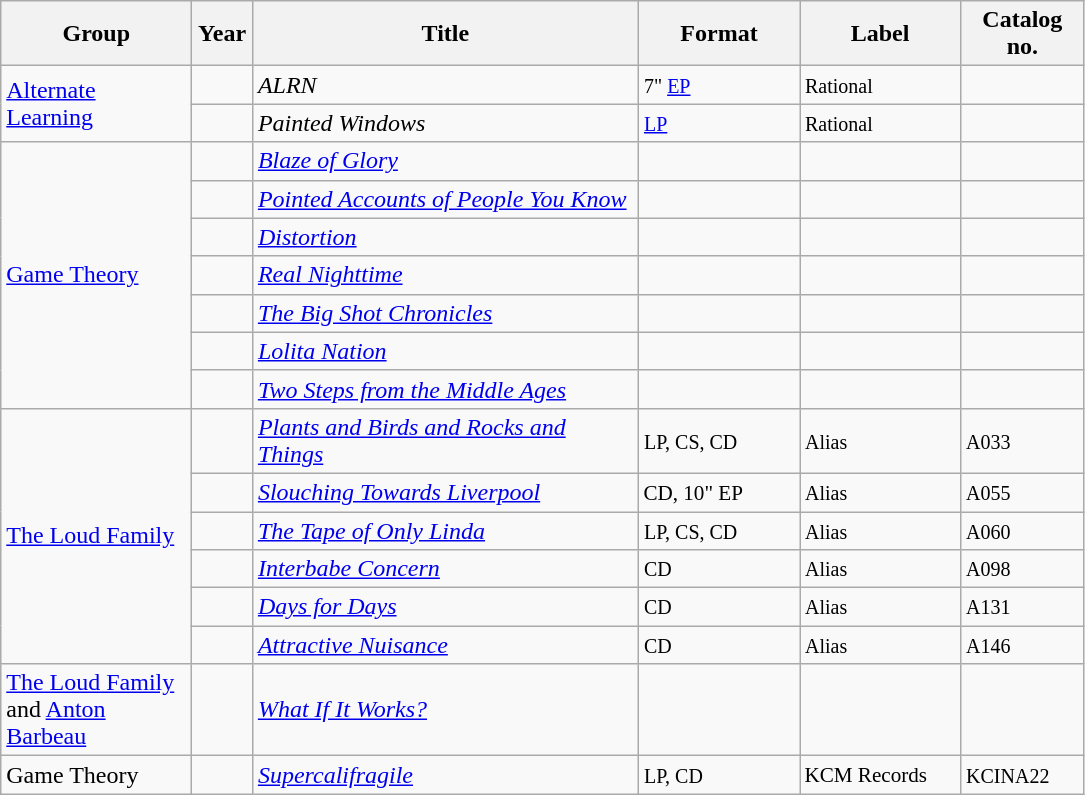<table class="wikitable">
<tr>
<th style="width:120px;">Group</th>
<th style="width:33px;">Year</th>
<th style="width:250px;">Title</th>
<th style="width:100px;">Format</th>
<th style="width:100px;">Label</th>
<th style="width:75px;">Catalog no.</th>
</tr>
<tr>
<td rowspan="2"><a href='#'>Alternate Learning</a></td>
<td></td>
<td><em>ALRN</em></td>
<td><small>7" <a href='#'>EP</a></small></td>
<td><small>Rational</small></td>
<td></td>
</tr>
<tr>
<td></td>
<td><em>Painted Windows</em></td>
<td><small><a href='#'>LP</a></small></td>
<td><small>Rational</small></td>
<td></td>
</tr>
<tr>
<td rowspan="7"><a href='#'>Game Theory</a></td>
<td></td>
<td><em><a href='#'>Blaze of Glory</a></em><br></td>
<td style="font-size:88%;"></td>
<td style="font-size:88%;"></td>
<td style="font-size:88%;"></td>
</tr>
<tr>
<td></td>
<td><em><a href='#'>Pointed Accounts of People You Know</a></em><br></td>
<td style="font-size:88%;"></td>
<td style="font-size:88%;"></td>
<td style="font-size:88%;"></td>
</tr>
<tr>
<td></td>
<td><em><a href='#'>Distortion</a></em><br></td>
<td style="font-size:88%;"></td>
<td style="font-size:88%;"></td>
<td style="font-size:88%;"></td>
</tr>
<tr>
<td></td>
<td><em><a href='#'>Real Nighttime</a></em><br></td>
<td style="font-size:88%;"></td>
<td style="font-size:88%;"></td>
<td style="font-size:88%;"></td>
</tr>
<tr>
<td></td>
<td><em><a href='#'>The Big Shot Chronicles</a></em><br></td>
<td style="font-size:88%;"></td>
<td style="font-size:88%;"></td>
<td style="font-size:88%;"></td>
</tr>
<tr>
<td></td>
<td><em><a href='#'>Lolita Nation</a></em><br></td>
<td style="font-size:88%;"></td>
<td style="font-size:88%;"></td>
<td style="font-size:88%;"></td>
</tr>
<tr>
<td></td>
<td><em><a href='#'>Two Steps from the Middle Ages</a></em><br></td>
<td style="font-size:88%;"></td>
<td style="font-size:88%;"></td>
<td style="font-size:88%;"></td>
</tr>
<tr>
<td rowspan="6"><a href='#'>The Loud Family</a></td>
<td></td>
<td><em><a href='#'>Plants and Birds and Rocks and Things</a></em></td>
<td><small>LP, CS, CD</small></td>
<td><small>Alias</small></td>
<td><small>A033</small></td>
</tr>
<tr>
<td></td>
<td><em><a href='#'>Slouching Towards Liverpool</a></em></td>
<td style="font-size:88%;">CD, 10" EP</td>
<td><small>Alias</small></td>
<td><small>A055</small></td>
</tr>
<tr>
<td></td>
<td><em><a href='#'>The Tape of Only Linda</a></em></td>
<td><small>LP, CS, CD</small></td>
<td><small>Alias</small></td>
<td><small>A060</small></td>
</tr>
<tr>
<td></td>
<td><em><a href='#'>Interbabe Concern</a></em></td>
<td><small>CD</small></td>
<td><small>Alias</small></td>
<td><small>A098</small></td>
</tr>
<tr>
<td></td>
<td><em><a href='#'>Days for Days</a></em></td>
<td><small>CD</small></td>
<td><small>Alias</small></td>
<td><small>A131</small></td>
</tr>
<tr>
<td></td>
<td><em><a href='#'>Attractive Nuisance</a></em></td>
<td><small>CD</small></td>
<td><small>Alias</small></td>
<td><small>A146</small></td>
</tr>
<tr>
<td><a href='#'>The Loud Family</a> and <a href='#'>Anton Barbeau</a></td>
<td></td>
<td><em><a href='#'>What If It Works?</a></em></td>
<td style="font-size:88%;"></td>
<td style="font-size:88%;"></td>
<td></td>
</tr>
<tr>
<td>Game Theory</td>
<td></td>
<td><em><a href='#'>Supercalifragile</a></em></td>
<td><small>LP, CD</small></td>
<td style="font-size:88%;">KCM Records</td>
<td><small>KCINA22</small></td>
</tr>
</table>
